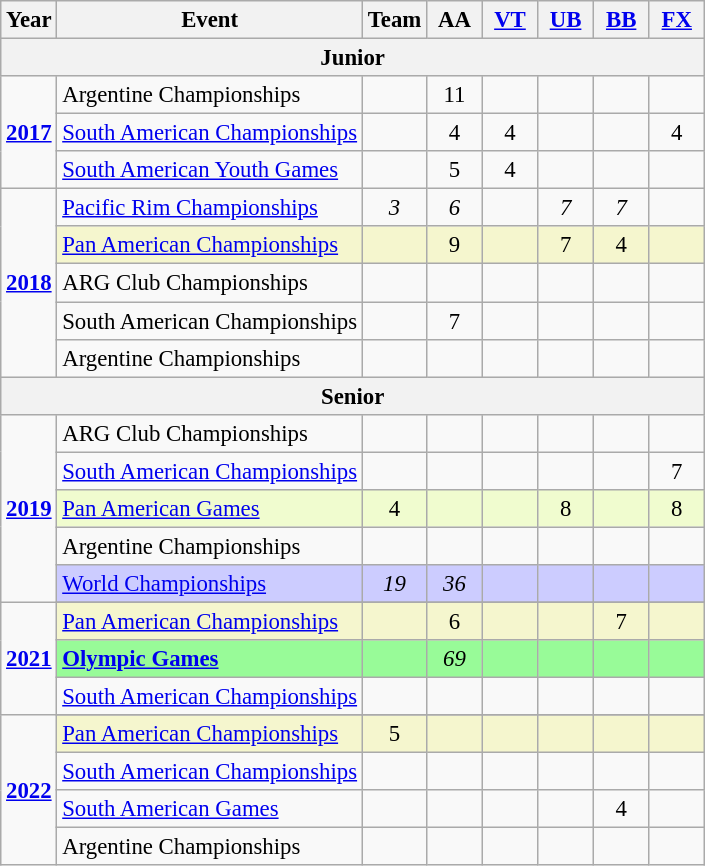<table class="wikitable" style="text-align:center; font-size:95%;">
<tr>
<th align="center">Year</th>
<th align="center">Event</th>
<th style="width:30px;">Team</th>
<th style="width:30px;">AA</th>
<th style="width:30px;"><a href='#'>VT</a></th>
<th style="width:30px;"><a href='#'>UB</a></th>
<th style="width:30px;"><a href='#'>BB</a></th>
<th style="width:30px;"><a href='#'>FX</a></th>
</tr>
<tr>
<th colspan="8"><strong>Junior</strong></th>
</tr>
<tr>
<td rowspan="3"><strong><a href='#'>2017</a></strong></td>
<td align=left>Argentine Championships</td>
<td></td>
<td>11</td>
<td></td>
<td></td>
<td></td>
<td></td>
</tr>
<tr>
<td align=left><a href='#'>South American Championships</a></td>
<td></td>
<td>4</td>
<td>4</td>
<td></td>
<td></td>
<td>4</td>
</tr>
<tr>
<td align=left><a href='#'>South American Youth Games</a></td>
<td></td>
<td>5</td>
<td>4</td>
<td></td>
<td></td>
<td></td>
</tr>
<tr>
<td rowspan="5"><strong><a href='#'>2018</a></strong></td>
<td align=left><a href='#'>Pacific Rim Championships</a></td>
<td><em>3</em></td>
<td><em>6</em></td>
<td></td>
<td><em>7</em></td>
<td><em>7</em></td>
<td></td>
</tr>
<tr bgcolor=#F5F6CE>
<td align=left><a href='#'>Pan American Championships</a></td>
<td></td>
<td>9</td>
<td></td>
<td>7</td>
<td>4</td>
<td></td>
</tr>
<tr>
<td align=left>ARG Club Championships</td>
<td></td>
<td></td>
<td></td>
<td></td>
<td></td>
<td></td>
</tr>
<tr>
<td align=left>South American Championships</td>
<td></td>
<td>7</td>
<td></td>
<td></td>
<td></td>
<td></td>
</tr>
<tr>
<td align=left>Argentine Championships</td>
<td></td>
<td></td>
<td></td>
<td></td>
<td></td>
<td></td>
</tr>
<tr>
<th colspan="8"><strong>Senior</strong></th>
</tr>
<tr>
<td rowspan="5"><strong><a href='#'>2019</a></strong></td>
<td align=left>ARG Club Championships</td>
<td></td>
<td></td>
<td></td>
<td></td>
<td></td>
<td></td>
</tr>
<tr>
<td align=left><a href='#'>South American Championships</a></td>
<td></td>
<td></td>
<td></td>
<td></td>
<td></td>
<td>7</td>
</tr>
<tr bgcolor=#f0fccf>
<td align=left><a href='#'>Pan American Games</a></td>
<td>4</td>
<td></td>
<td></td>
<td>8</td>
<td></td>
<td>8</td>
</tr>
<tr>
<td align=left>Argentine Championships</td>
<td></td>
<td></td>
<td></td>
<td></td>
<td></td>
<td></td>
</tr>
<tr bgcolor=#CCCCFF>
<td align=left><a href='#'>World Championships</a></td>
<td><em>19</em></td>
<td><em>36</em></td>
<td></td>
<td></td>
<td></td>
<td></td>
</tr>
<tr>
<td rowspan="4"><strong><a href='#'>2021</a></strong></td>
</tr>
<tr bgcolor=#F5F6CE>
<td align=left><a href='#'>Pan American Championships</a></td>
<td></td>
<td>6</td>
<td></td>
<td></td>
<td>7</td>
<td></td>
</tr>
<tr bgcolor=98FB98>
<td align=left><strong><a href='#'>Olympic Games</a></strong></td>
<td></td>
<td><em>69</em></td>
<td></td>
<td></td>
<td></td>
<td></td>
</tr>
<tr>
<td align=left><a href='#'>South American Championships</a></td>
<td></td>
<td></td>
<td></td>
<td></td>
<td></td>
<td></td>
</tr>
<tr>
<td rowspan="5"><strong><a href='#'>2022</a></strong></td>
</tr>
<tr bgcolor=#F5F6CE>
<td align=left><a href='#'>Pan American Championships</a></td>
<td>5</td>
<td></td>
<td></td>
<td></td>
<td></td>
<td></td>
</tr>
<tr>
<td align=left><a href='#'>South American Championships</a></td>
<td></td>
<td></td>
<td></td>
<td></td>
<td></td>
<td></td>
</tr>
<tr>
<td align=left><a href='#'>South American Games</a></td>
<td></td>
<td></td>
<td></td>
<td></td>
<td>4</td>
<td></td>
</tr>
<tr>
<td align=left>Argentine Championships</td>
<td></td>
<td></td>
<td></td>
<td></td>
<td></td>
<td></td>
</tr>
</table>
